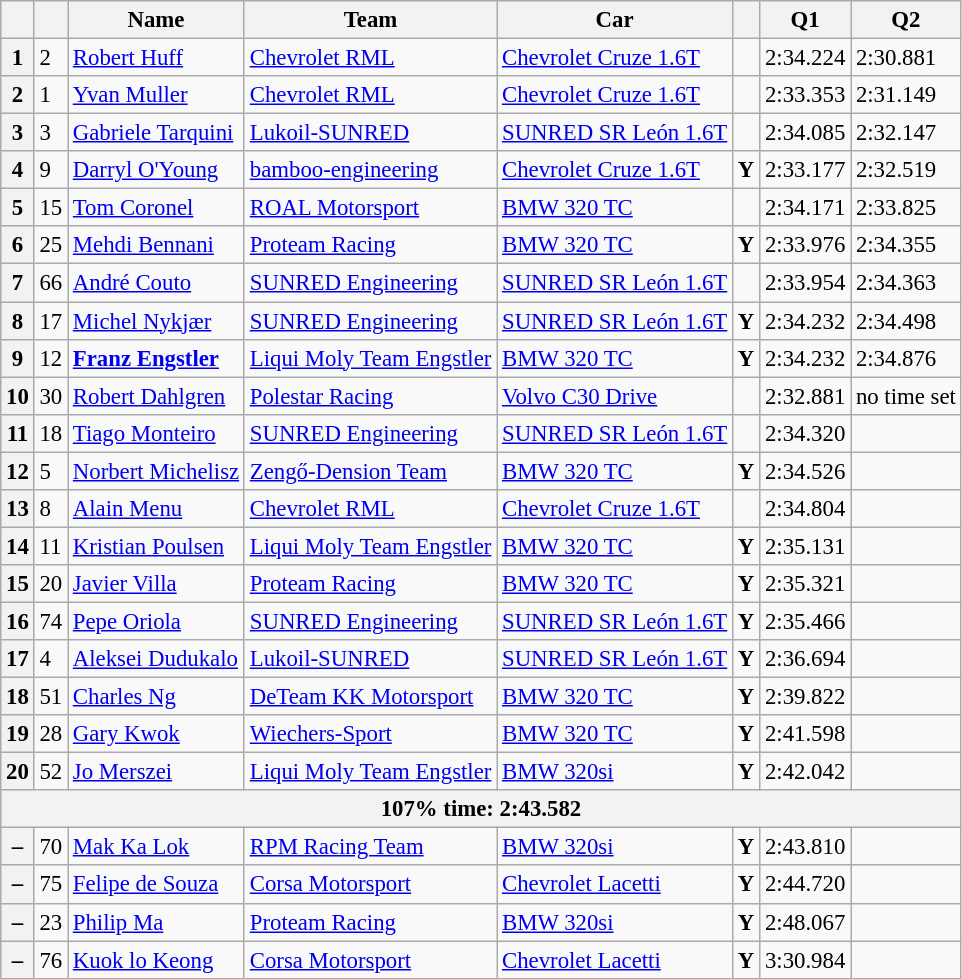<table class="wikitable sortable" style="font-size: 95%;">
<tr>
<th></th>
<th></th>
<th>Name</th>
<th>Team</th>
<th>Car</th>
<th></th>
<th>Q1</th>
<th>Q2</th>
</tr>
<tr>
<th>1</th>
<td>2</td>
<td> <a href='#'>Robert Huff</a></td>
<td><a href='#'>Chevrolet RML</a></td>
<td><a href='#'>Chevrolet Cruze 1.6T</a></td>
<td></td>
<td>2:34.224</td>
<td>2:30.881</td>
</tr>
<tr>
<th>2</th>
<td>1</td>
<td> <a href='#'>Yvan Muller</a></td>
<td><a href='#'>Chevrolet RML</a></td>
<td><a href='#'>Chevrolet Cruze 1.6T</a></td>
<td></td>
<td>2:33.353</td>
<td>2:31.149</td>
</tr>
<tr>
<th>3</th>
<td>3</td>
<td> <a href='#'>Gabriele Tarquini</a></td>
<td><a href='#'>Lukoil-SUNRED</a></td>
<td><a href='#'>SUNRED SR León 1.6T</a></td>
<td></td>
<td>2:34.085</td>
<td>2:32.147</td>
</tr>
<tr>
<th>4</th>
<td>9</td>
<td> <a href='#'>Darryl O'Young</a></td>
<td><a href='#'>bamboo-engineering</a></td>
<td><a href='#'>Chevrolet Cruze 1.6T</a></td>
<td align=center><strong><span>Y</span></strong></td>
<td>2:33.177</td>
<td>2:32.519</td>
</tr>
<tr>
<th>5</th>
<td>15</td>
<td> <a href='#'>Tom Coronel</a></td>
<td><a href='#'>ROAL Motorsport</a></td>
<td><a href='#'>BMW 320 TC</a></td>
<td></td>
<td>2:34.171</td>
<td>2:33.825</td>
</tr>
<tr>
<th>6</th>
<td>25</td>
<td> <a href='#'>Mehdi Bennani</a></td>
<td><a href='#'>Proteam Racing</a></td>
<td><a href='#'>BMW 320 TC</a></td>
<td align=center><strong><span>Y</span></strong></td>
<td>2:33.976</td>
<td>2:34.355</td>
</tr>
<tr>
<th>7</th>
<td>66</td>
<td> <a href='#'>André Couto</a></td>
<td><a href='#'>SUNRED Engineering</a></td>
<td><a href='#'>SUNRED SR León 1.6T</a></td>
<td></td>
<td>2:33.954</td>
<td>2:34.363</td>
</tr>
<tr>
<th>8</th>
<td>17</td>
<td> <a href='#'>Michel Nykjær</a></td>
<td><a href='#'>SUNRED Engineering</a></td>
<td><a href='#'>SUNRED SR León 1.6T</a></td>
<td align=center><strong><span>Y</span></strong></td>
<td>2:34.232</td>
<td>2:34.498</td>
</tr>
<tr>
<th>9</th>
<td>12</td>
<td> <strong><a href='#'>Franz Engstler</a></strong></td>
<td><a href='#'>Liqui Moly Team Engstler</a></td>
<td><a href='#'>BMW 320 TC</a></td>
<td align=center><strong><span>Y</span></strong></td>
<td>2:34.232</td>
<td>2:34.876</td>
</tr>
<tr>
<th>10</th>
<td>30</td>
<td> <a href='#'>Robert Dahlgren</a></td>
<td><a href='#'>Polestar Racing</a></td>
<td><a href='#'>Volvo C30 Drive</a></td>
<td></td>
<td>2:32.881</td>
<td>no time set</td>
</tr>
<tr>
<th>11</th>
<td>18</td>
<td> <a href='#'>Tiago Monteiro</a></td>
<td><a href='#'>SUNRED Engineering</a></td>
<td><a href='#'>SUNRED SR León 1.6T</a></td>
<td></td>
<td>2:34.320</td>
<td></td>
</tr>
<tr>
<th>12</th>
<td>5</td>
<td> <a href='#'>Norbert Michelisz</a></td>
<td><a href='#'>Zengő-Dension Team</a></td>
<td><a href='#'>BMW 320 TC</a></td>
<td align=center><strong><span>Y</span></strong></td>
<td>2:34.526</td>
<td></td>
</tr>
<tr>
<th>13</th>
<td>8</td>
<td> <a href='#'>Alain Menu</a></td>
<td><a href='#'>Chevrolet RML</a></td>
<td><a href='#'>Chevrolet Cruze 1.6T</a></td>
<td></td>
<td>2:34.804</td>
<td></td>
</tr>
<tr>
<th>14</th>
<td>11</td>
<td> <a href='#'>Kristian Poulsen</a></td>
<td><a href='#'>Liqui Moly Team Engstler</a></td>
<td><a href='#'>BMW 320 TC</a></td>
<td align=center><strong><span>Y</span></strong></td>
<td>2:35.131</td>
<td></td>
</tr>
<tr>
<th>15</th>
<td>20</td>
<td> <a href='#'>Javier Villa</a></td>
<td><a href='#'>Proteam Racing</a></td>
<td><a href='#'>BMW 320 TC</a></td>
<td align=center><strong><span>Y</span></strong></td>
<td>2:35.321</td>
<td></td>
</tr>
<tr>
<th>16</th>
<td>74</td>
<td> <a href='#'>Pepe Oriola</a></td>
<td><a href='#'>SUNRED Engineering</a></td>
<td><a href='#'>SUNRED SR León 1.6T</a></td>
<td align=center><strong><span>Y</span></strong></td>
<td>2:35.466</td>
<td></td>
</tr>
<tr>
<th>17</th>
<td>4</td>
<td> <a href='#'>Aleksei Dudukalo</a></td>
<td><a href='#'>Lukoil-SUNRED</a></td>
<td><a href='#'>SUNRED SR León 1.6T</a></td>
<td align=center><strong><span>Y</span></strong></td>
<td>2:36.694</td>
<td></td>
</tr>
<tr>
<th>18</th>
<td>51</td>
<td> <a href='#'>Charles Ng</a></td>
<td><a href='#'>DeTeam KK Motorsport</a></td>
<td><a href='#'>BMW 320 TC</a></td>
<td align=center><strong><span>Y</span></strong></td>
<td>2:39.822</td>
<td></td>
</tr>
<tr>
<th>19</th>
<td>28</td>
<td> <a href='#'>Gary Kwok</a></td>
<td><a href='#'>Wiechers-Sport</a></td>
<td><a href='#'>BMW 320 TC</a></td>
<td align=center><strong><span>Y</span></strong></td>
<td>2:41.598</td>
<td></td>
</tr>
<tr>
<th>20</th>
<td>52</td>
<td> <a href='#'>Jo Merszei</a></td>
<td><a href='#'>Liqui Moly Team Engstler</a></td>
<td><a href='#'>BMW 320si</a></td>
<td align=center><strong><span>Y</span></strong></td>
<td>2:42.042</td>
<td></td>
</tr>
<tr>
<th colspan=8>107% time: 2:43.582</th>
</tr>
<tr>
<th>–</th>
<td>70</td>
<td> <a href='#'>Mak Ka Lok</a></td>
<td><a href='#'>RPM Racing Team</a></td>
<td><a href='#'>BMW 320si</a></td>
<td align=center><strong><span>Y</span></strong></td>
<td>2:43.810</td>
<td></td>
</tr>
<tr>
<th>–</th>
<td>75</td>
<td> <a href='#'>Felipe de Souza</a></td>
<td><a href='#'>Corsa Motorsport</a></td>
<td><a href='#'>Chevrolet Lacetti</a></td>
<td align=center><strong><span>Y</span></strong></td>
<td>2:44.720</td>
<td></td>
</tr>
<tr>
<th>–</th>
<td>23</td>
<td> <a href='#'>Philip Ma</a></td>
<td><a href='#'>Proteam Racing</a></td>
<td><a href='#'>BMW 320si</a></td>
<td align=center><strong><span>Y</span></strong></td>
<td>2:48.067</td>
<td></td>
</tr>
<tr>
<th>–</th>
<td>76</td>
<td> <a href='#'>Kuok lo Keong</a></td>
<td><a href='#'>Corsa Motorsport</a></td>
<td><a href='#'>Chevrolet Lacetti</a></td>
<td align=center><strong><span>Y</span></strong></td>
<td>3:30.984</td>
<td></td>
</tr>
</table>
